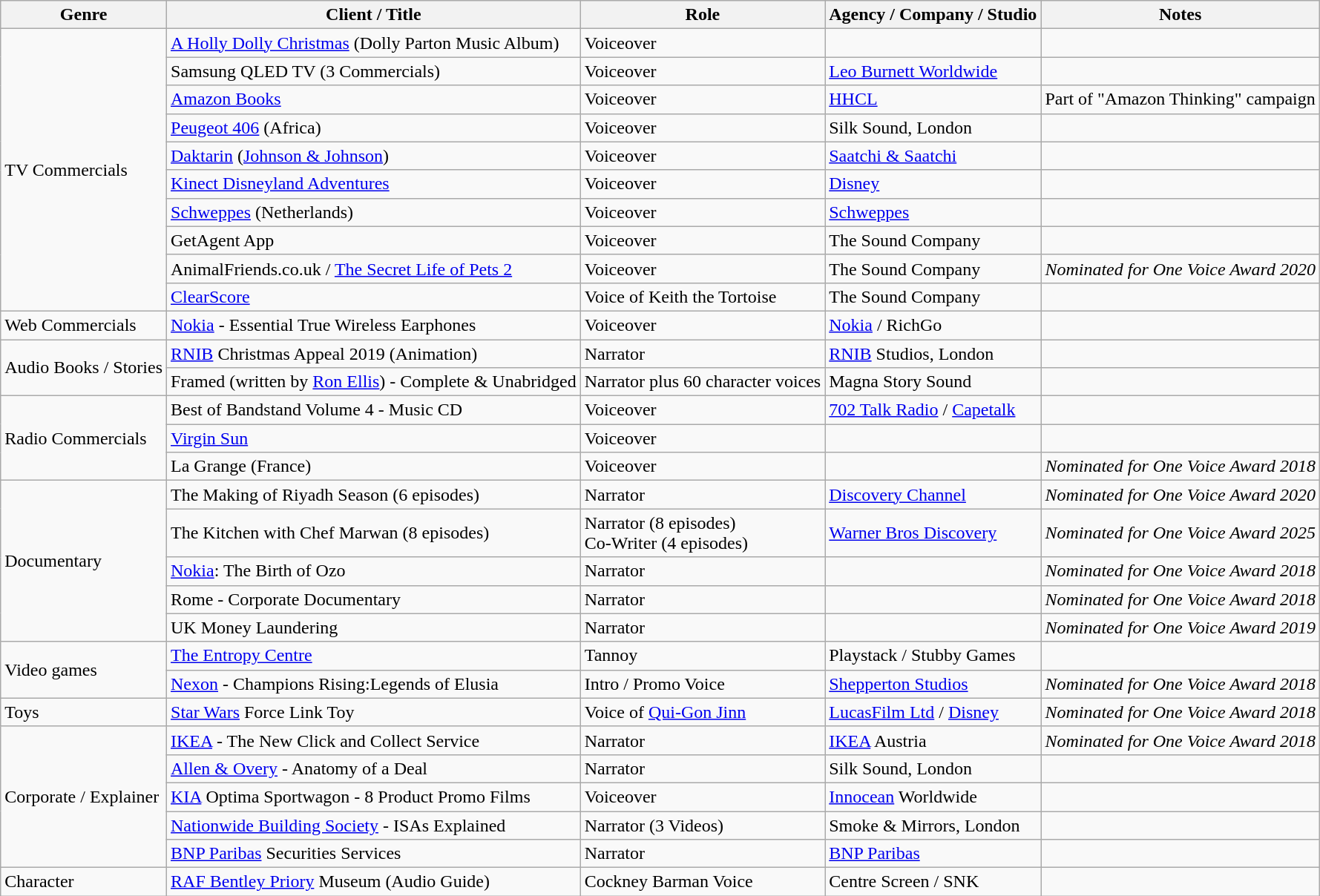<table class="wikitable">
<tr>
<th>Genre</th>
<th>Client / Title</th>
<th>Role</th>
<th>Agency / Company / Studio</th>
<th>Notes</th>
</tr>
<tr>
<td rowspan="10">TV Commercials</td>
<td><a href='#'>A Holly Dolly Christmas</a> (Dolly Parton Music Album)</td>
<td>Voiceover</td>
<td></td>
<td></td>
</tr>
<tr>
<td>Samsung QLED TV (3 Commercials)</td>
<td>Voiceover</td>
<td><a href='#'>Leo Burnett Worldwide</a></td>
<td></td>
</tr>
<tr>
<td><a href='#'>Amazon Books</a></td>
<td>Voiceover</td>
<td><a href='#'>HHCL</a></td>
<td>Part of "Amazon Thinking" campaign</td>
</tr>
<tr>
<td><a href='#'>Peugeot 406</a> (Africa)</td>
<td>Voiceover</td>
<td>Silk Sound, London</td>
<td></td>
</tr>
<tr>
<td><a href='#'>Daktarin</a> (<a href='#'>Johnson & Johnson</a>)</td>
<td>Voiceover</td>
<td><a href='#'>Saatchi & Saatchi</a></td>
<td></td>
</tr>
<tr>
<td><a href='#'>Kinect Disneyland Adventures</a></td>
<td>Voiceover</td>
<td><a href='#'>Disney</a></td>
<td></td>
</tr>
<tr>
<td><a href='#'>Schweppes</a> (Netherlands)</td>
<td>Voiceover</td>
<td><a href='#'>Schweppes</a></td>
<td></td>
</tr>
<tr>
<td>GetAgent App</td>
<td>Voiceover</td>
<td>The Sound Company</td>
<td></td>
</tr>
<tr>
<td>AnimalFriends.co.uk / <a href='#'>The Secret Life of Pets 2</a></td>
<td>Voiceover</td>
<td>The Sound Company</td>
<td><em>Nominated for One Voice Award 2020</em></td>
</tr>
<tr>
<td><a href='#'>ClearScore</a></td>
<td>Voice of Keith the Tortoise</td>
<td>The Sound Company</td>
<td></td>
</tr>
<tr>
<td>Web Commercials</td>
<td><a href='#'>Nokia</a> - Essential True Wireless Earphones</td>
<td>Voiceover</td>
<td><a href='#'>Nokia</a> / RichGo</td>
<td></td>
</tr>
<tr>
<td rowspan="2">Audio Books / Stories</td>
<td><a href='#'>RNIB</a> Christmas Appeal 2019 (Animation)</td>
<td>Narrator</td>
<td><a href='#'>RNIB</a> Studios, London</td>
<td></td>
</tr>
<tr>
<td>Framed (written by <a href='#'>Ron Ellis</a>) - Complete & Unabridged</td>
<td>Narrator plus 60 character voices</td>
<td>Magna Story Sound</td>
<td>  </td>
</tr>
<tr>
<td rowspan="3">Radio Commercials</td>
<td>Best of Bandstand Volume 4 - Music CD</td>
<td>Voiceover</td>
<td><a href='#'>702 Talk Radio</a> / <a href='#'>Capetalk</a></td>
<td></td>
</tr>
<tr>
<td><a href='#'>Virgin Sun</a></td>
<td>Voiceover</td>
<td></td>
<td></td>
</tr>
<tr>
<td>La Grange (France)</td>
<td>Voiceover</td>
<td></td>
<td><em>Nominated for One Voice Award 2018</em></td>
</tr>
<tr>
<td rowspan="5">Documentary</td>
<td>The Making of Riyadh Season (6 episodes)</td>
<td>Narrator</td>
<td><a href='#'>Discovery Channel</a></td>
<td><em>Nominated for One Voice Award 2020</em></td>
</tr>
<tr>
<td>The Kitchen with Chef Marwan (8 episodes) </td>
<td>Narrator (8 episodes)<br>Co-Writer (4 episodes)</td>
<td><a href='#'>Warner Bros Discovery</a></td>
<td><em>Nominated for One Voice Award 2025</em></td>
</tr>
<tr>
<td><a href='#'>Nokia</a>: The Birth of Ozo</td>
<td>Narrator</td>
<td></td>
<td><em>Nominated for One Voice Award 2018</em></td>
</tr>
<tr>
<td>Rome - Corporate Documentary</td>
<td>Narrator</td>
<td></td>
<td><em>Nominated for One Voice Award 2018</em></td>
</tr>
<tr>
<td>UK Money Laundering</td>
<td>Narrator</td>
<td></td>
<td><em>Nominated for One Voice Award 2019</em></td>
</tr>
<tr>
<td rowspan="2">Video games</td>
<td><a href='#'>The Entropy Centre</a></td>
<td>Tannoy</td>
<td>Playstack / Stubby Games</td>
<td></td>
</tr>
<tr>
<td><a href='#'>Nexon</a> - Champions Rising:Legends of Elusia</td>
<td>Intro / Promo Voice</td>
<td><a href='#'>Shepperton Studios</a></td>
<td><em>Nominated for One Voice Award 2018</em></td>
</tr>
<tr>
<td>Toys</td>
<td><a href='#'>Star Wars</a> Force Link Toy</td>
<td>Voice of <a href='#'>Qui-Gon Jinn</a></td>
<td><a href='#'>LucasFilm Ltd</a> / <a href='#'>Disney</a></td>
<td><em>Nominated for One Voice Award 2018</em></td>
</tr>
<tr>
<td rowspan="5">Corporate / Explainer</td>
<td><a href='#'>IKEA</a> - The New Click and Collect Service</td>
<td>Narrator</td>
<td><a href='#'>IKEA</a> Austria</td>
<td><em>Nominated for One Voice Award 2018</em></td>
</tr>
<tr>
<td><a href='#'>Allen & Overy</a> - Anatomy of a Deal</td>
<td>Narrator</td>
<td>Silk Sound, London</td>
<td></td>
</tr>
<tr>
<td><a href='#'>KIA</a> Optima Sportwagon - 8 Product Promo Films</td>
<td>Voiceover</td>
<td><a href='#'>Innocean</a> Worldwide</td>
<td></td>
</tr>
<tr>
<td><a href='#'>Nationwide Building Society</a> - ISAs Explained</td>
<td>Narrator (3 Videos)</td>
<td>Smoke & Mirrors, London</td>
<td></td>
</tr>
<tr>
<td><a href='#'>BNP Paribas</a> Securities Services</td>
<td>Narrator</td>
<td><a href='#'>BNP Paribas</a></td>
<td></td>
</tr>
<tr>
<td>Character</td>
<td><a href='#'>RAF Bentley Priory</a> Museum (Audio Guide)</td>
<td>Cockney Barman Voice</td>
<td>Centre Screen / SNK</td>
<td></td>
</tr>
</table>
